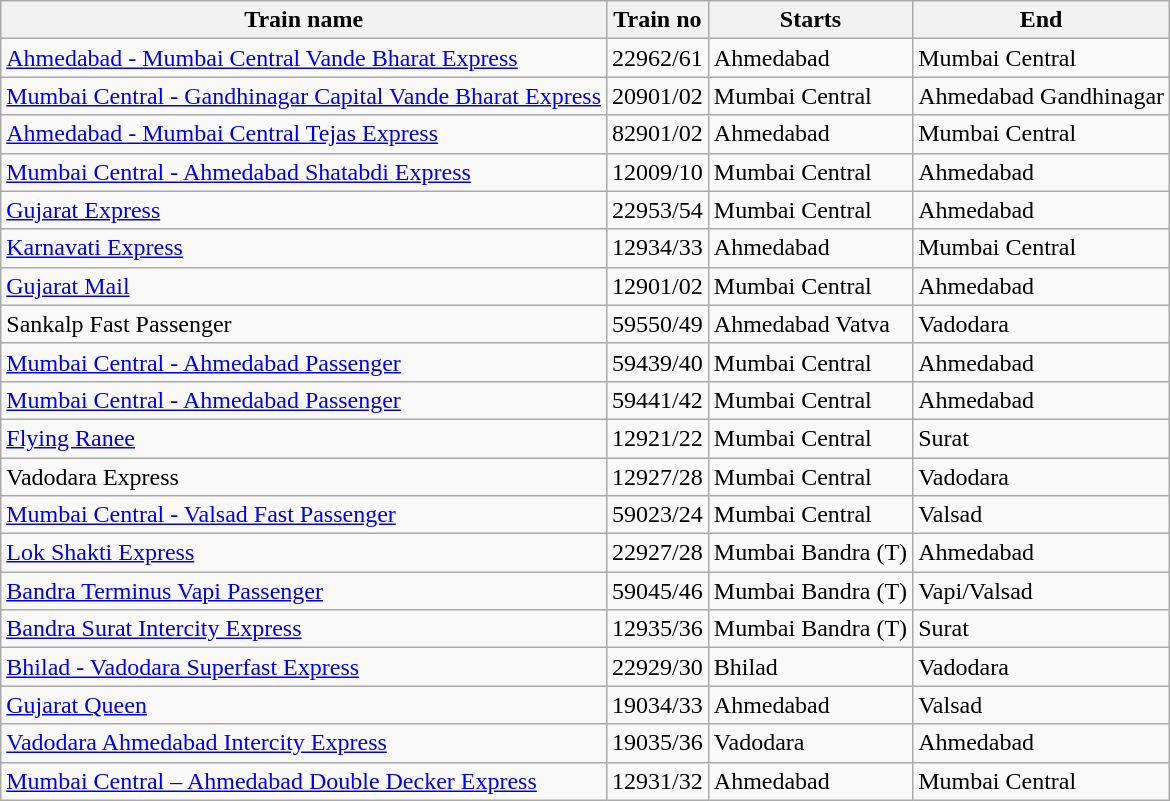<table class="wikitable sortable">
<tr>
<th>Train name</th>
<th>Train no</th>
<th>Starts</th>
<th>End</th>
</tr>
<tr>
<td><a href='#'>Ahmedabad - Mumbai Central Vande Bharat Express</a></td>
<td>22962/61</td>
<td>Ahmedabad</td>
<td>Mumbai Central</td>
</tr>
<tr>
<td><a href='#'>Mumbai Central - Gandhinagar Capital Vande Bharat Express</a></td>
<td>20901/02</td>
<td>Mumbai Central</td>
<td>Ahmedabad Gandhinagar</td>
</tr>
<tr>
<td><a href='#'>Ahmedabad - Mumbai Central Tejas Express</a></td>
<td>82901/02</td>
<td>Ahmedabad</td>
<td>Mumbai Central</td>
</tr>
<tr>
<td><a href='#'>Mumbai Central - Ahmedabad Shatabdi Express</a></td>
<td>12009/10</td>
<td>Mumbai Central</td>
<td>Ahmedabad</td>
</tr>
<tr>
<td><a href='#'>Gujarat Express</a></td>
<td>22953/54</td>
<td>Mumbai Central</td>
<td>Ahmedabad</td>
</tr>
<tr>
<td><a href='#'>Karnavati Express</a></td>
<td>12934/33</td>
<td>Ahmedabad</td>
<td>Mumbai Central</td>
</tr>
<tr>
<td><a href='#'>Gujarat Mail</a></td>
<td>12901/02</td>
<td>Mumbai Central</td>
<td>Ahmedabad</td>
</tr>
<tr>
<td>Sankalp Fast Passenger</td>
<td>59550/49</td>
<td>Ahmedabad Vatva</td>
<td>Vadodara</td>
</tr>
<tr>
<td><a href='#'>Mumbai Central - Ahmedabad Passenger</a></td>
<td>59439/40</td>
<td>Mumbai Central</td>
<td>Ahmedabad</td>
</tr>
<tr>
<td><a href='#'>Mumbai Central - Ahmedabad Passenger</a></td>
<td>59441/42</td>
<td>Mumbai Central</td>
<td>Ahmedabad</td>
</tr>
<tr>
<td><a href='#'>Flying Ranee</a></td>
<td>12921/22</td>
<td>Mumbai Central</td>
<td>Surat</td>
</tr>
<tr>
<td>Vadodara Express</td>
<td>12927/28</td>
<td>Mumbai Central</td>
<td>Vadodara</td>
</tr>
<tr>
<td><a href='#'>Mumbai Central - Valsad Fast Passenger</a></td>
<td>59023/24</td>
<td>Mumbai Central</td>
<td>Valsad</td>
</tr>
<tr>
<td><a href='#'>Lok Shakti Express</a></td>
<td>22927/28</td>
<td>Mumbai Bandra (T)</td>
<td>Ahmedabad</td>
</tr>
<tr>
<td><a href='#'>Bandra Terminus Vapi Passenger</a></td>
<td>59045/46</td>
<td>Mumbai Bandra (T)</td>
<td>Vapi/Valsad</td>
</tr>
<tr>
<td><a href='#'>Bandra Surat Intercity Express</a></td>
<td>12935/36</td>
<td>Mumbai Bandra (T)</td>
<td>Surat</td>
</tr>
<tr>
<td><a href='#'>Bhilad - Vadodara Superfast Express</a></td>
<td>22929/30</td>
<td>Bhilad</td>
<td>Vadodara</td>
</tr>
<tr>
<td><a href='#'>Gujarat Queen</a></td>
<td>19034/33</td>
<td>Ahmedabad</td>
<td>Valsad</td>
</tr>
<tr>
<td><a href='#'>Vadodara Ahmedabad Intercity Express</a></td>
<td>19035/36</td>
<td>Vadodara</td>
<td>Ahmedabad</td>
</tr>
<tr>
<td><a href='#'>Mumbai Central – Ahmedabad Double Decker Express</a></td>
<td>12931/32</td>
<td>Ahmedabad</td>
<td>Mumbai Central</td>
</tr>
</table>
